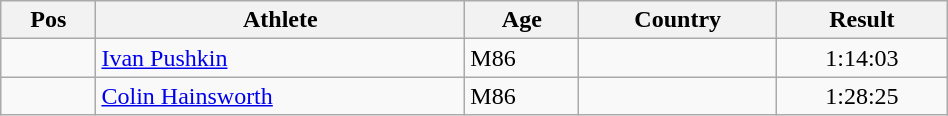<table class="wikitable"  style="text-align:center; width:50%;">
<tr>
<th>Pos</th>
<th>Athlete</th>
<th>Age</th>
<th>Country</th>
<th>Result</th>
</tr>
<tr>
<td align=center></td>
<td align=left><a href='#'>Ivan Pushkin</a></td>
<td align=left>M86</td>
<td align=left></td>
<td>1:14:03</td>
</tr>
<tr>
<td align=center></td>
<td align=left><a href='#'>Colin Hainsworth</a></td>
<td align=left>M86</td>
<td align=left></td>
<td>1:28:25</td>
</tr>
</table>
